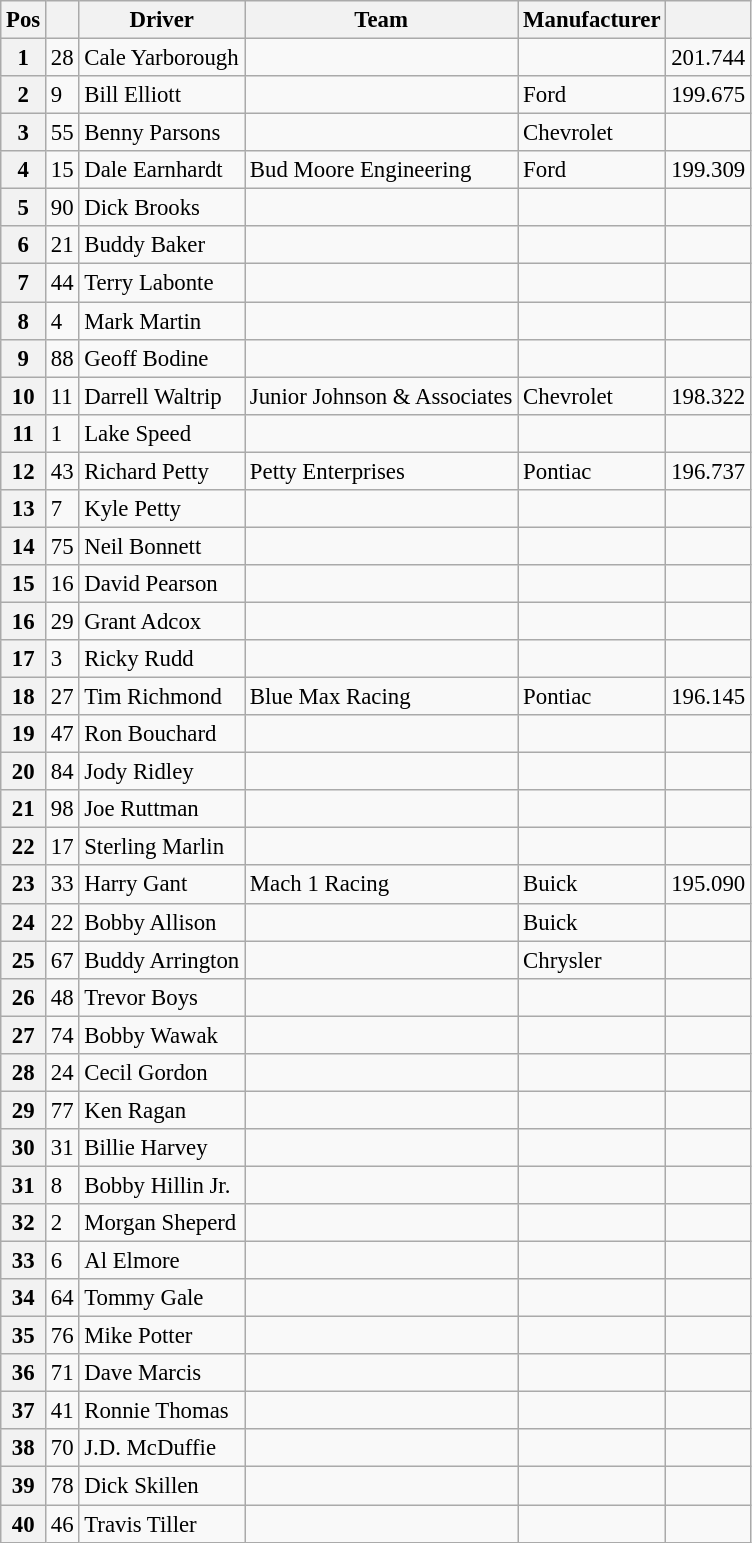<table class="wikitable" style="font-size:95%">
<tr>
<th>Pos</th>
<th></th>
<th>Driver</th>
<th>Team</th>
<th>Manufacturer</th>
<th></th>
</tr>
<tr>
<th>1</th>
<td>28</td>
<td>Cale Yarborough</td>
<td></td>
<td></td>
<td>201.744</td>
</tr>
<tr>
<th>2</th>
<td>9</td>
<td>Bill Elliott</td>
<td></td>
<td>Ford</td>
<td>199.675</td>
</tr>
<tr>
<th>3</th>
<td>55</td>
<td>Benny Parsons</td>
<td></td>
<td>Chevrolet</td>
<td></td>
</tr>
<tr>
<th>4</th>
<td>15</td>
<td>Dale Earnhardt</td>
<td>Bud Moore Engineering</td>
<td>Ford</td>
<td>199.309</td>
</tr>
<tr>
<th>5</th>
<td>90</td>
<td>Dick Brooks</td>
<td></td>
<td></td>
<td></td>
</tr>
<tr>
<th>6</th>
<td>21</td>
<td>Buddy Baker</td>
<td></td>
<td></td>
<td></td>
</tr>
<tr>
<th>7</th>
<td>44</td>
<td>Terry Labonte</td>
<td></td>
<td></td>
<td></td>
</tr>
<tr>
<th>8</th>
<td>4</td>
<td>Mark Martin</td>
<td></td>
<td></td>
<td></td>
</tr>
<tr>
<th>9</th>
<td>88</td>
<td>Geoff Bodine</td>
<td></td>
<td></td>
<td></td>
</tr>
<tr>
<th>10</th>
<td>11</td>
<td>Darrell Waltrip</td>
<td>Junior Johnson & Associates</td>
<td>Chevrolet</td>
<td>198.322</td>
</tr>
<tr>
<th>11</th>
<td>1</td>
<td>Lake Speed</td>
<td></td>
<td></td>
<td></td>
</tr>
<tr>
<th>12</th>
<td>43</td>
<td>Richard Petty</td>
<td>Petty Enterprises</td>
<td>Pontiac</td>
<td>196.737</td>
</tr>
<tr>
<th>13</th>
<td>7</td>
<td>Kyle Petty</td>
<td></td>
<td></td>
<td></td>
</tr>
<tr>
<th>14</th>
<td>75</td>
<td>Neil Bonnett</td>
<td></td>
<td></td>
<td></td>
</tr>
<tr>
<th>15</th>
<td>16</td>
<td>David Pearson</td>
<td></td>
<td></td>
<td></td>
</tr>
<tr>
<th>16</th>
<td>29</td>
<td>Grant Adcox</td>
<td></td>
<td></td>
<td></td>
</tr>
<tr>
<th>17</th>
<td>3</td>
<td>Ricky Rudd</td>
<td></td>
<td></td>
<td></td>
</tr>
<tr>
<th>18</th>
<td>27</td>
<td>Tim Richmond</td>
<td>Blue Max Racing</td>
<td>Pontiac</td>
<td>196.145</td>
</tr>
<tr>
<th>19</th>
<td>47</td>
<td>Ron Bouchard</td>
<td></td>
<td></td>
<td></td>
</tr>
<tr>
<th>20</th>
<td>84</td>
<td>Jody Ridley</td>
<td></td>
<td></td>
<td></td>
</tr>
<tr>
<th>21</th>
<td>98</td>
<td>Joe Ruttman</td>
<td></td>
<td></td>
<td></td>
</tr>
<tr>
<th>22</th>
<td>17</td>
<td>Sterling Marlin</td>
<td></td>
<td></td>
<td></td>
</tr>
<tr>
<th>23</th>
<td>33</td>
<td>Harry Gant</td>
<td>Mach 1 Racing</td>
<td>Buick</td>
<td>195.090</td>
</tr>
<tr>
<th>24</th>
<td>22</td>
<td>Bobby Allison</td>
<td></td>
<td>Buick</td>
<td></td>
</tr>
<tr>
<th>25</th>
<td>67</td>
<td>Buddy Arrington</td>
<td></td>
<td>Chrysler</td>
<td></td>
</tr>
<tr>
<th>26</th>
<td>48</td>
<td>Trevor Boys</td>
<td></td>
<td></td>
<td></td>
</tr>
<tr>
<th>27</th>
<td>74</td>
<td>Bobby Wawak</td>
<td></td>
<td></td>
<td></td>
</tr>
<tr>
<th>28</th>
<td>24</td>
<td>Cecil Gordon</td>
<td></td>
<td></td>
<td></td>
</tr>
<tr>
<th>29</th>
<td>77</td>
<td>Ken Ragan</td>
<td></td>
<td></td>
<td></td>
</tr>
<tr>
<th>30</th>
<td>31</td>
<td>Billie Harvey</td>
<td></td>
<td></td>
<td></td>
</tr>
<tr>
<th>31</th>
<td>8</td>
<td>Bobby Hillin Jr.</td>
<td></td>
<td></td>
<td></td>
</tr>
<tr>
<th>32</th>
<td>2</td>
<td>Morgan Sheperd</td>
<td></td>
<td></td>
<td></td>
</tr>
<tr>
<th>33</th>
<td>6</td>
<td>Al Elmore</td>
<td></td>
<td></td>
<td></td>
</tr>
<tr>
<th>34</th>
<td>64</td>
<td>Tommy Gale</td>
<td></td>
<td></td>
<td></td>
</tr>
<tr>
<th>35</th>
<td>76</td>
<td>Mike Potter</td>
<td></td>
<td></td>
<td></td>
</tr>
<tr>
<th>36</th>
<td>71</td>
<td>Dave Marcis</td>
<td></td>
<td></td>
<td></td>
</tr>
<tr>
<th>37</th>
<td>41</td>
<td>Ronnie Thomas</td>
<td></td>
<td></td>
<td></td>
</tr>
<tr>
<th>38</th>
<td>70</td>
<td>J.D. McDuffie</td>
<td></td>
<td></td>
<td></td>
</tr>
<tr>
<th>39</th>
<td>78</td>
<td>Dick Skillen</td>
<td></td>
<td></td>
<td></td>
</tr>
<tr>
<th>40</th>
<td>46</td>
<td>Travis Tiller</td>
<td></td>
<td></td>
<td></td>
</tr>
</table>
